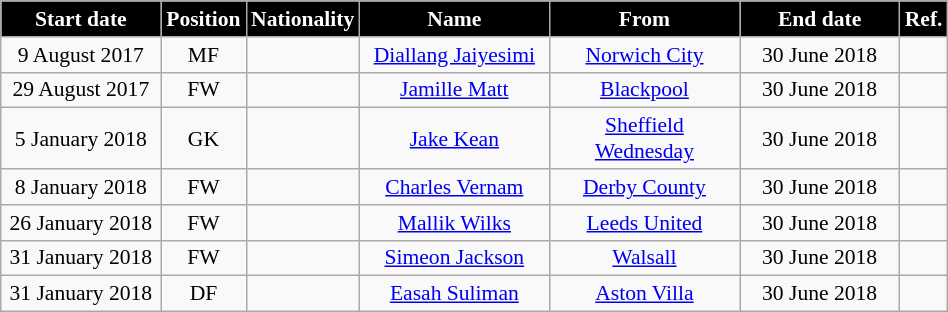<table class="wikitable"  style="text-align:center; font-size:90%; ">
<tr>
<th style="background:#000000; color:#FFFFFF; width:100px;">Start date</th>
<th style="background:#000000; color:#FFFFFF; width:50px;">Position</th>
<th style="background:#000000; color:#FFFFFF; width:50px;">Nationality</th>
<th style="background:#000000; color:#FFFFFF; width:120px;">Name</th>
<th style="background:#000000; color:#FFFFFF; width:120px;">From</th>
<th style="background:#000000; color:#FFFFFF; width:100px;">End date</th>
<th style="background:#000000; color:#FFFFFF; width:25px;">Ref.</th>
</tr>
<tr>
<td>9 August 2017</td>
<td>MF</td>
<td></td>
<td><a href='#'>Diallang Jaiyesimi</a></td>
<td> <a href='#'>Norwich City</a></td>
<td>30 June 2018</td>
<td></td>
</tr>
<tr>
<td>29 August 2017</td>
<td>FW</td>
<td></td>
<td><a href='#'>Jamille Matt</a></td>
<td> <a href='#'>Blackpool</a></td>
<td>30 June 2018</td>
<td></td>
</tr>
<tr>
<td>5 January 2018</td>
<td>GK</td>
<td></td>
<td><a href='#'>Jake Kean</a></td>
<td> <a href='#'>Sheffield Wednesday</a></td>
<td>30 June 2018</td>
<td></td>
</tr>
<tr>
<td>8 January 2018</td>
<td>FW</td>
<td></td>
<td><a href='#'>Charles Vernam</a></td>
<td> <a href='#'>Derby County</a></td>
<td>30 June 2018</td>
<td></td>
</tr>
<tr>
<td>26 January 2018</td>
<td>FW</td>
<td></td>
<td><a href='#'>Mallik Wilks</a></td>
<td> <a href='#'>Leeds United</a></td>
<td>30 June 2018</td>
<td></td>
</tr>
<tr>
<td>31 January 2018</td>
<td>FW</td>
<td></td>
<td><a href='#'>Simeon Jackson</a></td>
<td> <a href='#'>Walsall</a></td>
<td>30 June 2018</td>
<td></td>
</tr>
<tr>
<td>31 January 2018</td>
<td>DF</td>
<td></td>
<td><a href='#'>Easah Suliman</a></td>
<td> <a href='#'>Aston Villa</a></td>
<td>30 June 2018</td>
<td></td>
</tr>
</table>
